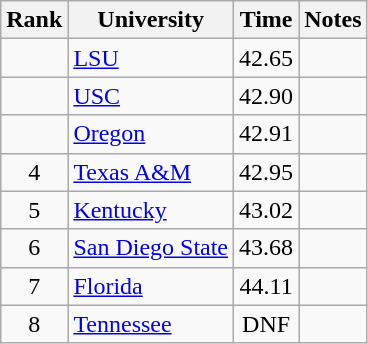<table class="wikitable sortable" style="text-align:center">
<tr>
<th>Rank</th>
<th>University</th>
<th>Time</th>
<th>Notes</th>
</tr>
<tr>
<td></td>
<td align=left><a href='#'>LSU</a></td>
<td>42.65</td>
<td></td>
</tr>
<tr>
<td></td>
<td align=left><a href='#'>USC</a></td>
<td>42.90</td>
<td></td>
</tr>
<tr>
<td></td>
<td align=left><a href='#'>Oregon</a></td>
<td>42.91</td>
<td></td>
</tr>
<tr>
<td>4</td>
<td align=left><a href='#'>Texas A&M</a></td>
<td>42.95</td>
<td></td>
</tr>
<tr>
<td>5</td>
<td align=left><a href='#'>Kentucky</a></td>
<td>43.02</td>
<td></td>
</tr>
<tr>
<td>6</td>
<td align=left><a href='#'>San Diego State</a></td>
<td>43.68</td>
<td></td>
</tr>
<tr>
<td>7</td>
<td align=left><a href='#'>Florida</a></td>
<td>44.11</td>
<td></td>
</tr>
<tr>
<td>8</td>
<td align=left><a href='#'>Tennessee</a></td>
<td>DNF</td>
<td></td>
</tr>
</table>
